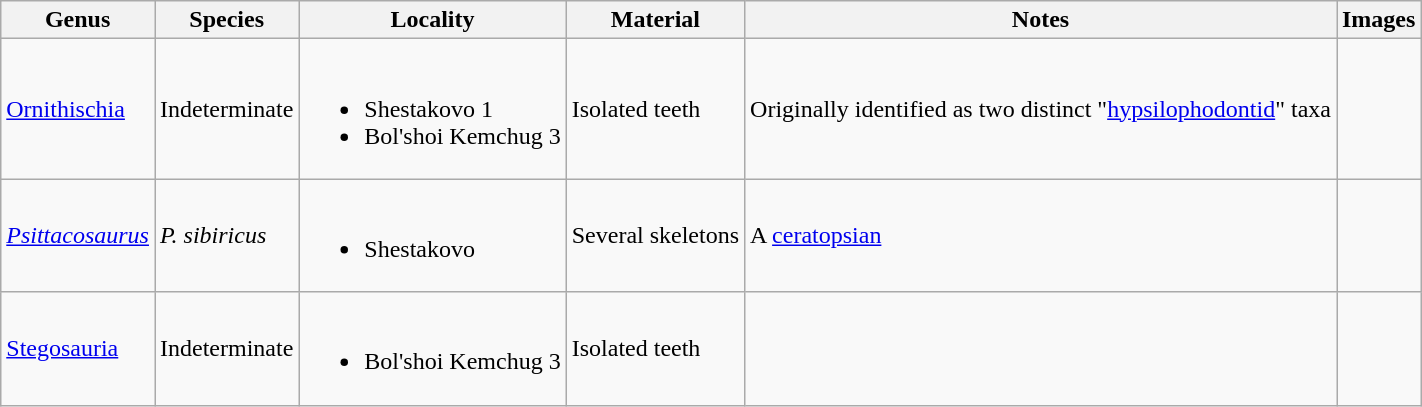<table class="wikitable" align="center">
<tr>
<th>Genus</th>
<th>Species</th>
<th>Locality</th>
<th>Material</th>
<th>Notes</th>
<th>Images</th>
</tr>
<tr>
<td><a href='#'>Ornithischia</a></td>
<td>Indeterminate</td>
<td><br><ul><li>Shestakovo 1</li><li>Bol'shoi Kemchug 3</li></ul></td>
<td>Isolated teeth</td>
<td>Originally identified as two distinct "<a href='#'>hypsilophodontid</a>" taxa</td>
<td></td>
</tr>
<tr>
<td><em><a href='#'>Psittacosaurus</a></em></td>
<td><em>P. sibiricus</em></td>
<td><br><ul><li>Shestakovo</li></ul></td>
<td>Several skeletons</td>
<td>A <a href='#'>ceratopsian</a></td>
<td></td>
</tr>
<tr>
<td><a href='#'>Stegosauria</a></td>
<td>Indeterminate</td>
<td><br><ul><li>Bol'shoi Kemchug 3</li></ul></td>
<td>Isolated teeth</td>
<td></td>
<td></td>
</tr>
</table>
